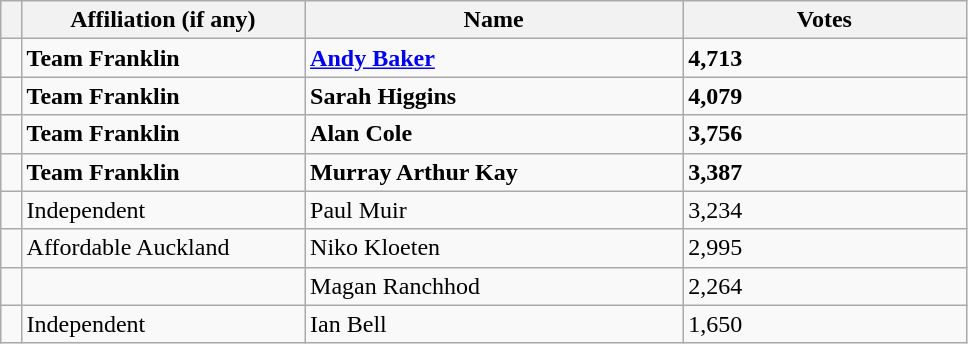<table class="wikitable" style="width:51%;">
<tr>
<th style="width:1%;"></th>
<th style="width:15%;">Affiliation (if any)</th>
<th style="width:20%;">Name</th>
<th style="width:15%;">Votes</th>
</tr>
<tr>
<td bgcolor=></td>
<td><strong>Team Franklin</strong></td>
<td><strong><a href='#'>Andy Baker</a></strong></td>
<td><strong>4,713</strong></td>
</tr>
<tr>
<td bgcolor=></td>
<td><strong>Team Franklin</strong></td>
<td><strong>Sarah Higgins</strong></td>
<td><strong>4,079</strong></td>
</tr>
<tr>
<td bgcolor=></td>
<td><strong>Team Franklin</strong></td>
<td><strong> Alan Cole</strong></td>
<td><strong>3,756</strong></td>
</tr>
<tr>
<td bgcolor=></td>
<td><strong>Team Franklin</strong></td>
<td><strong>Murray Arthur Kay</strong></td>
<td><strong>3,387</strong></td>
</tr>
<tr>
<td bgcolor=></td>
<td>Independent</td>
<td>Paul Muir</td>
<td>3,234</td>
</tr>
<tr>
<td bgcolor=></td>
<td>Affordable Auckland</td>
<td>Niko Kloeten</td>
<td>2,995</td>
</tr>
<tr>
<td bgcolor=></td>
<td></td>
<td>Magan Ranchhod</td>
<td>2,264</td>
</tr>
<tr>
<td bgcolor=></td>
<td>Independent</td>
<td>Ian Bell</td>
<td>1,650</td>
</tr>
</table>
